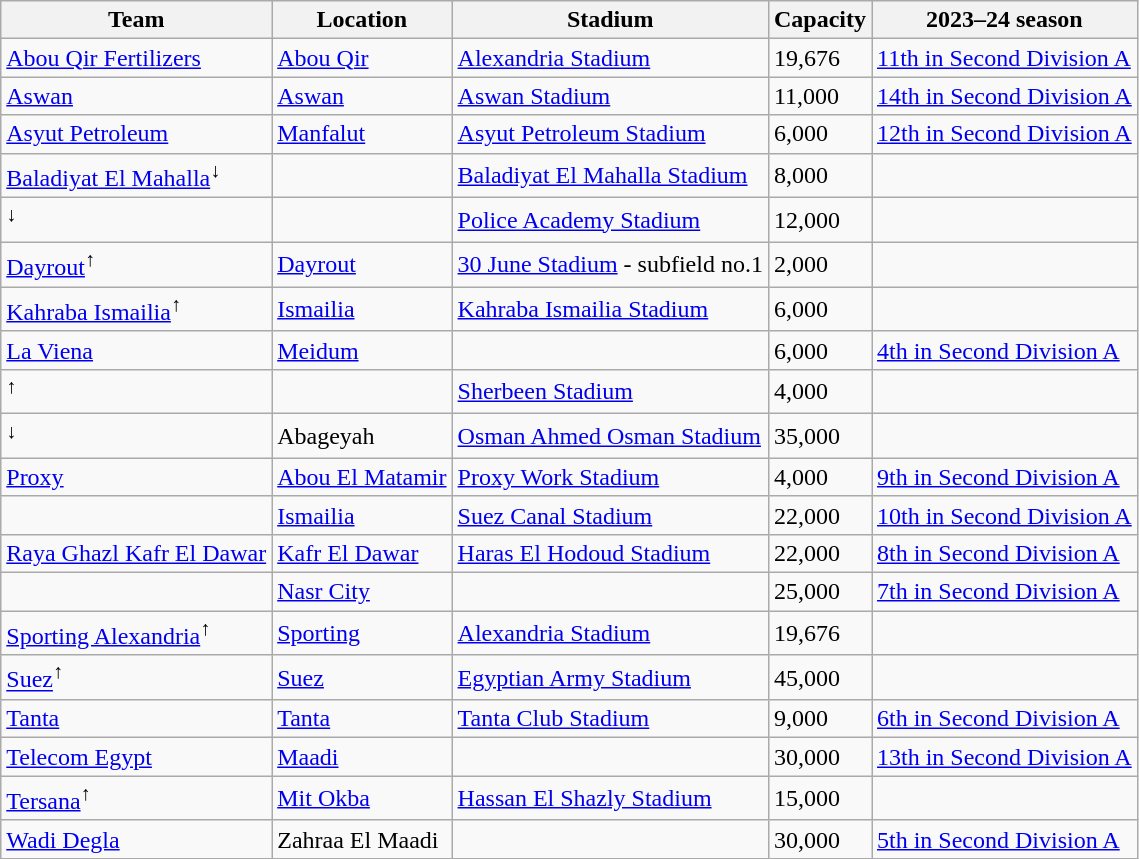<table class="wikitable sortable" style=text-align:left; style=font-size:85%>
<tr>
<th>Team</th>
<th>Location</th>
<th>Stadium</th>
<th>Capacity</th>
<th>2023–24 season</th>
</tr>
<tr>
<td><a href='#'>Abou Qir Fertilizers</a></td>
<td><a href='#'>Abou Qir</a></td>
<td><a href='#'>Alexandria Stadium</a></td>
<td>19,676</td>
<td><a href='#'>11th in Second Division A</a></td>
</tr>
<tr>
<td><a href='#'>Aswan</a></td>
<td><a href='#'>Aswan</a> </td>
<td><a href='#'>Aswan Stadium</a></td>
<td>11,000</td>
<td><a href='#'>14th in Second Division A</a></td>
</tr>
<tr>
<td><a href='#'>Asyut Petroleum</a></td>
<td><a href='#'>Manfalut</a></td>
<td><a href='#'>Asyut Petroleum Stadium</a></td>
<td>6,000</td>
<td><a href='#'>12th in Second Division A</a></td>
</tr>
<tr>
<td><a href='#'>Baladiyat El Mahalla</a><sup>↓</sup></td>
<td></td>
<td><a href='#'>Baladiyat El Mahalla Stadium</a></td>
<td>8,000</td>
<td></td>
</tr>
<tr>
<td><sup>↓</sup></td>
<td></td>
<td><a href='#'>Police Academy Stadium</a></td>
<td>12,000</td>
<td></td>
</tr>
<tr>
<td><a href='#'>Dayrout</a><sup>↑</sup></td>
<td><a href='#'>Dayrout</a></td>
<td><a href='#'>30 June Stadium</a> - subfield no.1</td>
<td>2,000</td>
<td></td>
</tr>
<tr>
<td><a href='#'>Kahraba Ismailia</a><sup>↑</sup></td>
<td><a href='#'>Ismailia</a> </td>
<td><a href='#'>Kahraba Ismailia Stadium</a></td>
<td>6,000</td>
<td></td>
</tr>
<tr>
<td><a href='#'>La Viena</a></td>
<td><a href='#'>Meidum</a></td>
<td></td>
<td>6,000</td>
<td><a href='#'>4th in Second Division A</a></td>
</tr>
<tr>
<td><sup>↑</sup></td>
<td></td>
<td><a href='#'>Sherbeen Stadium</a></td>
<td>4,000</td>
<td></td>
</tr>
<tr>
<td><sup>↓</sup></td>
<td>Abageyah</td>
<td><a href='#'>Osman Ahmed Osman Stadium</a></td>
<td>35,000</td>
<td></td>
</tr>
<tr>
<td><a href='#'>Proxy</a></td>
<td><a href='#'>Abou El Matamir</a></td>
<td><a href='#'>Proxy Work Stadium</a></td>
<td>4,000</td>
<td><a href='#'>9th in Second Division A</a></td>
</tr>
<tr>
<td></td>
<td><a href='#'>Ismailia</a> </td>
<td><a href='#'>Suez Canal Stadium</a></td>
<td>22,000</td>
<td><a href='#'>10th in Second Division A</a></td>
</tr>
<tr>
<td><a href='#'>Raya Ghazl Kafr El Dawar</a></td>
<td><a href='#'>Kafr El Dawar</a></td>
<td><a href='#'>Haras El Hodoud Stadium</a></td>
<td>22,000</td>
<td><a href='#'>8th in Second Division A</a></td>
</tr>
<tr>
<td></td>
<td><a href='#'>Nasr City</a></td>
<td></td>
<td>25,000</td>
<td><a href='#'>7th in Second Division A</a></td>
</tr>
<tr>
<td><a href='#'>Sporting Alexandria</a><sup>↑</sup></td>
<td><a href='#'>Sporting</a></td>
<td><a href='#'>Alexandria Stadium</a></td>
<td>19,676</td>
<td></td>
</tr>
<tr>
<td><a href='#'>Suez</a><sup>↑</sup></td>
<td><a href='#'>Suez</a></td>
<td><a href='#'>Egyptian Army Stadium</a></td>
<td>45,000</td>
<td></td>
</tr>
<tr>
<td><a href='#'>Tanta</a></td>
<td><a href='#'>Tanta</a></td>
<td><a href='#'>Tanta Club Stadium</a></td>
<td>9,000</td>
<td><a href='#'>6th in Second Division A</a></td>
</tr>
<tr>
<td><a href='#'>Telecom Egypt</a></td>
<td><a href='#'>Maadi</a></td>
<td></td>
<td>30,000</td>
<td><a href='#'>13th in Second Division A</a></td>
</tr>
<tr>
<td><a href='#'>Tersana</a><sup>↑</sup></td>
<td><a href='#'>Mit Okba</a></td>
<td><a href='#'>Hassan El Shazly Stadium</a></td>
<td>15,000</td>
<td></td>
</tr>
<tr>
<td><a href='#'>Wadi Degla</a></td>
<td>Zahraa El Maadi</td>
<td></td>
<td>30,000</td>
<td><a href='#'>5th in Second Division A</a></td>
</tr>
</table>
